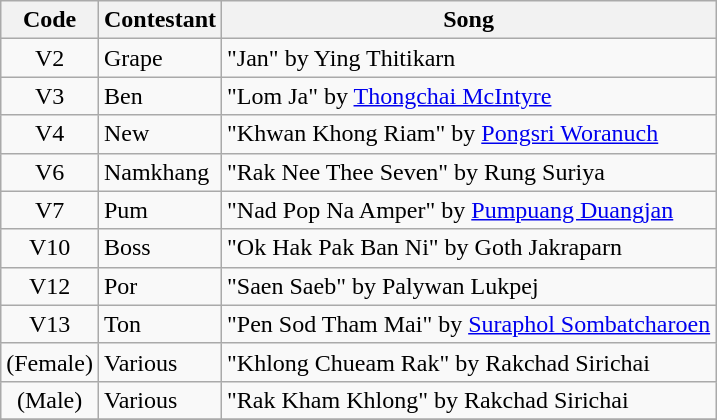<table class="wikitable">
<tr>
<th>Code</th>
<th>Contestant</th>
<th>Song</th>
</tr>
<tr>
<td align="center">V2</td>
<td>Grape</td>
<td>"Jan" by Ying Thitikarn</td>
</tr>
<tr>
<td align="center">V3</td>
<td>Ben</td>
<td>"Lom Ja" by <a href='#'>Thongchai McIntyre</a></td>
</tr>
<tr>
<td align="center">V4</td>
<td>New</td>
<td>"Khwan Khong Riam" by <a href='#'>Pongsri Woranuch</a></td>
</tr>
<tr>
<td align="center">V6</td>
<td>Namkhang</td>
<td>"Rak Nee Thee Seven" by Rung Suriya</td>
</tr>
<tr>
<td align="center">V7</td>
<td>Pum</td>
<td>"Nad Pop Na Amper" by <a href='#'>Pumpuang Duangjan</a></td>
</tr>
<tr>
<td align="center">V10</td>
<td>Boss</td>
<td>"Ok Hak Pak Ban Ni" by Goth Jakraparn</td>
</tr>
<tr>
<td align="center">V12</td>
<td>Por</td>
<td>"Saen Saeb" by Palywan Lukpej</td>
</tr>
<tr>
<td align="center">V13</td>
<td>Ton</td>
<td>"Pen Sod Tham Mai" by <a href='#'>Suraphol Sombatcharoen</a></td>
</tr>
<tr>
<td align="center">(Female)</td>
<td>Various</td>
<td>"Khlong Chueam Rak" by Rakchad Sirichai</td>
</tr>
<tr>
<td align="center">(Male)</td>
<td>Various</td>
<td>"Rak Kham Khlong" by Rakchad Sirichai</td>
</tr>
<tr>
</tr>
</table>
